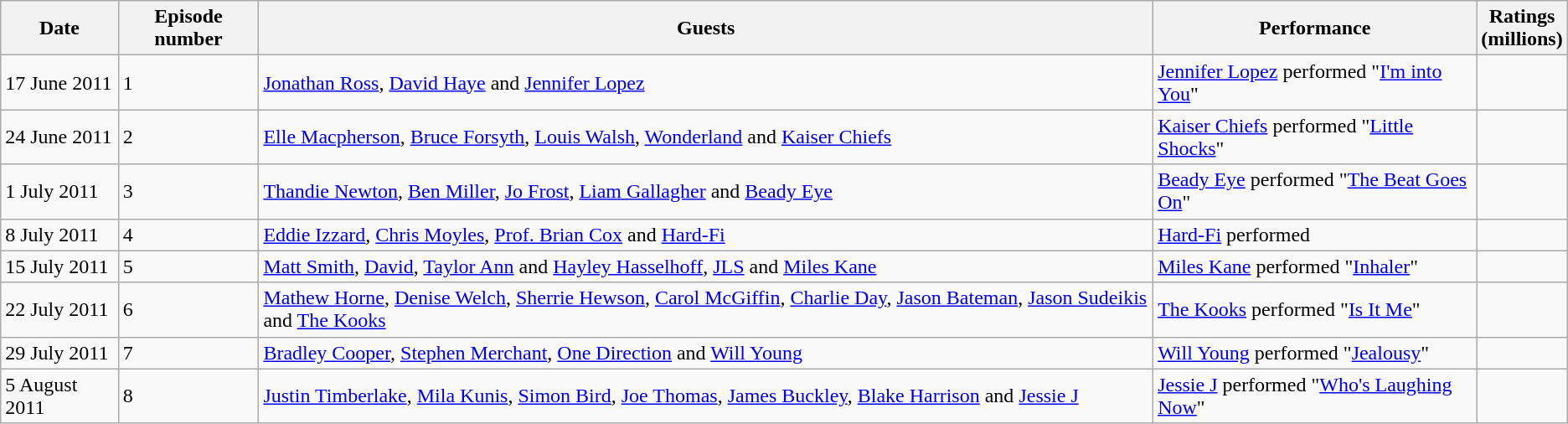<table class="wikitable">
<tr>
<th>Date</th>
<th>Episode number</th>
<th>Guests</th>
<th>Performance</th>
<th>Ratings<br>(millions)</th>
</tr>
<tr>
<td>17 June 2011</td>
<td>1</td>
<td><a href='#'>Jonathan Ross</a>, <a href='#'>David Haye</a> and <a href='#'>Jennifer Lopez</a></td>
<td><a href='#'>Jennifer Lopez</a> performed "<a href='#'>I'm into You</a>"</td>
<td></td>
</tr>
<tr>
<td>24 June 2011</td>
<td>2</td>
<td><a href='#'>Elle Macpherson</a>, <a href='#'>Bruce Forsyth</a>, <a href='#'>Louis Walsh</a>, <a href='#'>Wonderland</a> and <a href='#'>Kaiser Chiefs</a></td>
<td><a href='#'>Kaiser Chiefs</a> performed "<a href='#'>Little Shocks</a>"</td>
<td></td>
</tr>
<tr>
<td>1 July 2011</td>
<td>3</td>
<td><a href='#'>Thandie Newton</a>, <a href='#'>Ben Miller</a>, <a href='#'>Jo Frost</a>, <a href='#'>Liam Gallagher</a> and <a href='#'>Beady Eye</a></td>
<td><a href='#'>Beady Eye</a> performed "<a href='#'>The Beat Goes On</a>"</td>
<td></td>
</tr>
<tr>
<td>8 July 2011</td>
<td>4</td>
<td><a href='#'>Eddie Izzard</a>, <a href='#'>Chris Moyles</a>, <a href='#'>Prof. Brian Cox</a> and <a href='#'>Hard-Fi</a></td>
<td><a href='#'>Hard-Fi</a> performed</td>
<td></td>
</tr>
<tr>
<td>15 July 2011</td>
<td>5</td>
<td><a href='#'>Matt Smith</a>, <a href='#'>David</a>, <a href='#'>Taylor Ann</a> and <a href='#'>Hayley Hasselhoff</a>, <a href='#'>JLS</a> and <a href='#'>Miles Kane</a></td>
<td><a href='#'>Miles Kane</a> performed "<a href='#'>Inhaler</a>"</td>
<td></td>
</tr>
<tr>
<td>22 July 2011</td>
<td>6</td>
<td><a href='#'>Mathew Horne</a>, <a href='#'>Denise Welch</a>, <a href='#'>Sherrie Hewson</a>, <a href='#'>Carol McGiffin</a>, <a href='#'>Charlie Day</a>, <a href='#'>Jason Bateman</a>, <a href='#'>Jason Sudeikis</a> and <a href='#'>The Kooks</a></td>
<td><a href='#'>The Kooks</a> performed "<a href='#'>Is It Me</a>"</td>
<td></td>
</tr>
<tr>
<td>29 July 2011</td>
<td>7</td>
<td><a href='#'>Bradley Cooper</a>, <a href='#'>Stephen Merchant</a>, <a href='#'>One Direction</a> and <a href='#'>Will Young</a></td>
<td><a href='#'>Will Young</a> performed "<a href='#'>Jealousy</a>"</td>
<td></td>
</tr>
<tr>
<td>5 August 2011</td>
<td>8</td>
<td><a href='#'>Justin Timberlake</a>, <a href='#'>Mila Kunis</a>, <a href='#'>Simon Bird</a>, <a href='#'>Joe Thomas</a>, <a href='#'>James Buckley</a>, <a href='#'>Blake Harrison</a> and <a href='#'>Jessie J</a></td>
<td><a href='#'>Jessie J</a> performed "<a href='#'>Who's Laughing Now</a>"</td>
<td></td>
</tr>
</table>
